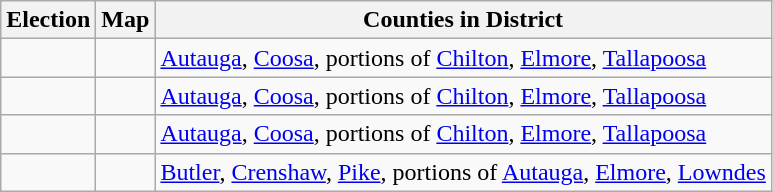<table class="wikitable">
<tr>
<th>Election</th>
<th>Map</th>
<th>Counties in District</th>
</tr>
<tr>
<td></td>
<td></td>
<td><a href='#'>Autauga</a>, <a href='#'>Coosa</a>, portions of <a href='#'>Chilton</a>, <a href='#'>Elmore</a>, <a href='#'>Tallapoosa</a></td>
</tr>
<tr>
<td></td>
<td></td>
<td><a href='#'>Autauga</a>, <a href='#'>Coosa</a>, portions of <a href='#'>Chilton</a>, <a href='#'>Elmore</a>, <a href='#'>Tallapoosa</a></td>
</tr>
<tr>
<td></td>
<td></td>
<td><a href='#'>Autauga</a>, <a href='#'>Coosa</a>, portions of <a href='#'>Chilton</a>, <a href='#'>Elmore</a>, <a href='#'>Tallapoosa</a></td>
</tr>
<tr>
<td></td>
<td></td>
<td><a href='#'>Butler</a>, <a href='#'>Crenshaw</a>, <a href='#'>Pike</a>, portions of <a href='#'>Autauga</a>, <a href='#'>Elmore</a>, <a href='#'>Lowndes</a></td>
</tr>
</table>
